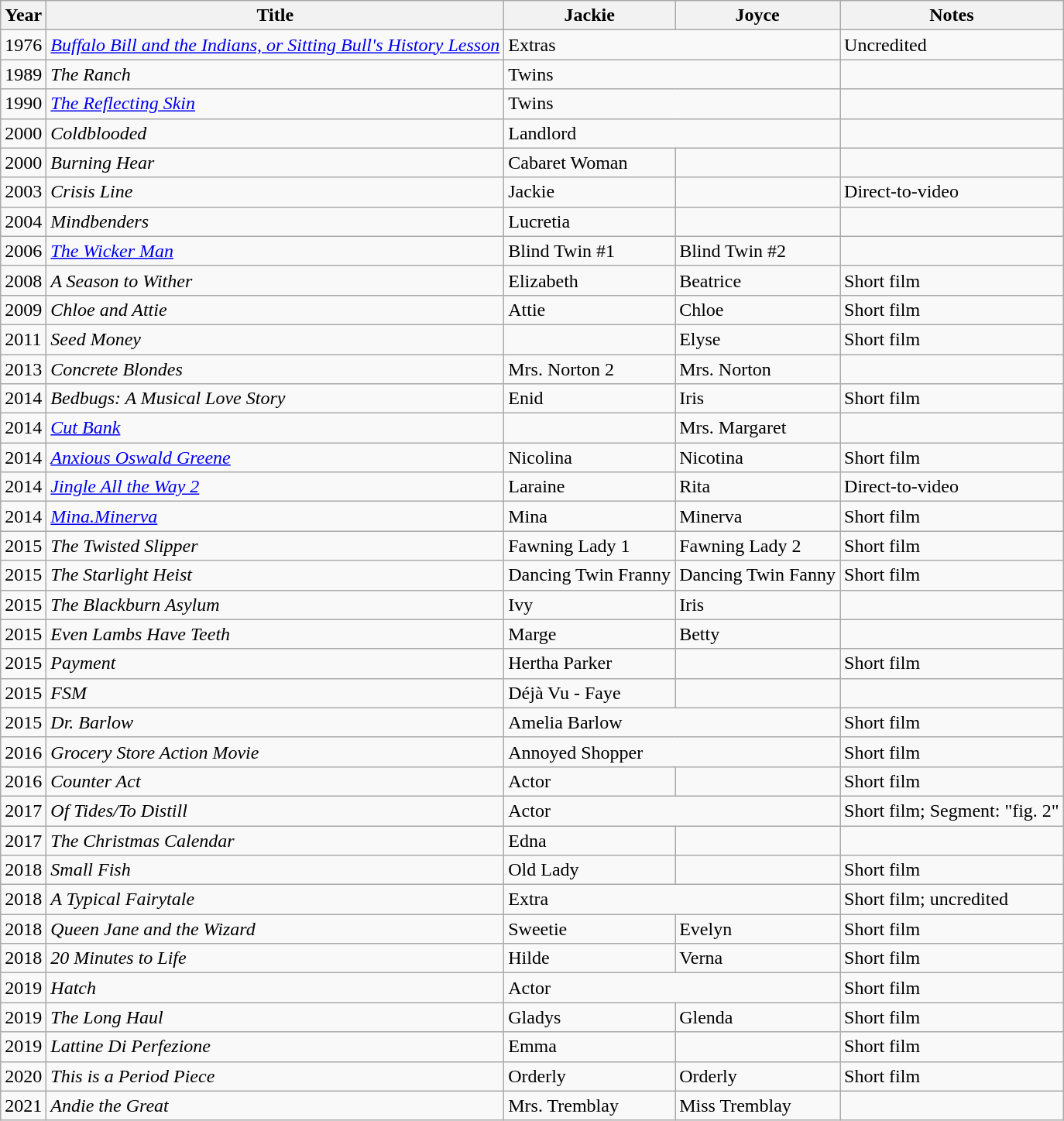<table class="wikitable sortable">
<tr>
<th>Year</th>
<th>Title</th>
<th>Jackie</th>
<th>Joyce</th>
<th>Notes</th>
</tr>
<tr>
<td>1976</td>
<td><em><a href='#'>Buffalo Bill and the Indians, or Sitting Bull's History Lesson</a></em></td>
<td colspan="2">Extras</td>
<td>Uncredited</td>
</tr>
<tr>
<td>1989</td>
<td><em>The Ranch</em></td>
<td colspan="2">Twins</td>
<td></td>
</tr>
<tr>
<td>1990</td>
<td><em><a href='#'>The Reflecting Skin</a></em></td>
<td colspan="2">Twins</td>
<td></td>
</tr>
<tr>
<td>2000</td>
<td><em>Coldblooded</em></td>
<td colspan="2">Landlord</td>
<td></td>
</tr>
<tr>
<td>2000</td>
<td><em>Burning Hear</em></td>
<td>Cabaret Woman</td>
<td></td>
<td></td>
</tr>
<tr>
<td>2003</td>
<td><em>Crisis Line</em></td>
<td>Jackie</td>
<td></td>
<td>Direct-to-video</td>
</tr>
<tr>
<td>2004</td>
<td><em>Mindbenders</em></td>
<td>Lucretia</td>
<td></td>
<td></td>
</tr>
<tr>
<td>2006</td>
<td><em><a href='#'>The Wicker Man</a></em></td>
<td>Blind Twin #1</td>
<td>Blind Twin #2</td>
<td></td>
</tr>
<tr>
<td>2008</td>
<td><em>A Season to Wither</em></td>
<td>Elizabeth</td>
<td>Beatrice</td>
<td>Short film</td>
</tr>
<tr>
<td>2009</td>
<td><em>Chloe and Attie</em></td>
<td>Attie</td>
<td>Chloe</td>
<td>Short film</td>
</tr>
<tr>
<td>2011</td>
<td><em>Seed Money</em></td>
<td></td>
<td>Elyse</td>
<td>Short film</td>
</tr>
<tr>
<td>2013</td>
<td><em>Concrete Blondes</em></td>
<td>Mrs. Norton 2</td>
<td>Mrs. Norton</td>
<td></td>
</tr>
<tr>
<td>2014</td>
<td><em>Bedbugs: A Musical Love Story</em></td>
<td>Enid</td>
<td>Iris</td>
<td>Short film</td>
</tr>
<tr>
<td>2014</td>
<td><em><a href='#'>Cut Bank</a></em></td>
<td></td>
<td>Mrs. Margaret</td>
<td></td>
</tr>
<tr>
<td>2014</td>
<td><em><a href='#'>Anxious Oswald Greene</a></em></td>
<td>Nicolina</td>
<td>Nicotina</td>
<td>Short film</td>
</tr>
<tr>
<td>2014</td>
<td><em><a href='#'>Jingle All the Way 2</a></em></td>
<td>Laraine</td>
<td>Rita</td>
<td>Direct-to-video</td>
</tr>
<tr>
<td>2014</td>
<td><em><a href='#'>Mina.Minerva</a></em></td>
<td>Mina</td>
<td>Minerva</td>
<td>Short film</td>
</tr>
<tr>
<td>2015</td>
<td><em>The Twisted Slipper</em></td>
<td>Fawning Lady 1</td>
<td>Fawning Lady 2</td>
<td>Short film</td>
</tr>
<tr>
<td>2015</td>
<td><em>The Starlight Heist</em></td>
<td>Dancing Twin Franny</td>
<td>Dancing Twin Fanny</td>
<td>Short film</td>
</tr>
<tr>
<td>2015</td>
<td><em>The Blackburn Asylum</em></td>
<td>Ivy</td>
<td>Iris</td>
<td></td>
</tr>
<tr>
<td>2015</td>
<td><em>Even Lambs Have Teeth</em></td>
<td>Marge</td>
<td>Betty</td>
<td></td>
</tr>
<tr>
<td>2015</td>
<td><em>Payment</em></td>
<td>Hertha Parker</td>
<td></td>
<td>Short film</td>
</tr>
<tr>
<td>2015</td>
<td><em>FSM</em></td>
<td>Déjà Vu - Faye</td>
<td></td>
<td></td>
</tr>
<tr>
<td>2015</td>
<td><em>Dr. Barlow</em></td>
<td colspan="2">Amelia Barlow</td>
<td>Short film</td>
</tr>
<tr>
<td>2016</td>
<td><em>Grocery Store Action Movie</em></td>
<td colspan="2">Annoyed Shopper</td>
<td>Short film</td>
</tr>
<tr>
<td>2016</td>
<td><em>Counter Act</em></td>
<td>Actor</td>
<td></td>
<td>Short film</td>
</tr>
<tr>
<td>2017</td>
<td><em>Of Tides/To Distill</em></td>
<td colspan="2">Actor</td>
<td>Short film; Segment: "fig. 2"</td>
</tr>
<tr>
<td>2017</td>
<td><em>The Christmas Calendar</em></td>
<td>Edna</td>
<td></td>
<td></td>
</tr>
<tr>
<td>2018</td>
<td><em>Small Fish</em></td>
<td>Old Lady</td>
<td></td>
<td>Short film</td>
</tr>
<tr>
<td>2018</td>
<td><em>A Typical Fairytale</em></td>
<td colspan="2">Extra</td>
<td>Short film; uncredited</td>
</tr>
<tr>
<td>2018</td>
<td><em>Queen Jane and the Wizard</em></td>
<td>Sweetie</td>
<td>Evelyn</td>
<td>Short film</td>
</tr>
<tr>
<td>2018</td>
<td><em>20 Minutes to Life</em></td>
<td>Hilde</td>
<td>Verna</td>
<td>Short film</td>
</tr>
<tr>
<td>2019</td>
<td><em>Hatch</em></td>
<td colspan="2">Actor</td>
<td>Short film</td>
</tr>
<tr>
<td>2019</td>
<td><em>The Long Haul</em></td>
<td>Gladys</td>
<td>Glenda</td>
<td>Short film</td>
</tr>
<tr>
<td>2019</td>
<td><em>Lattine Di Perfezione</em></td>
<td>Emma</td>
<td></td>
<td>Short film</td>
</tr>
<tr>
<td>2020</td>
<td><em>This is a Period Piece</em></td>
<td>Orderly</td>
<td>Orderly</td>
<td>Short film</td>
</tr>
<tr>
<td>2021</td>
<td><em>Andie the Great</em></td>
<td>Mrs. Tremblay</td>
<td>Miss Tremblay</td>
<td></td>
</tr>
</table>
